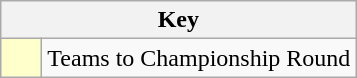<table class="wikitable" style="text-align: center;">
<tr>
<th colspan=2>Key</th>
</tr>
<tr>
<td style="background:#ffffcc; width:20px;"></td>
<td align=left>Teams to Championship Round</td>
</tr>
</table>
